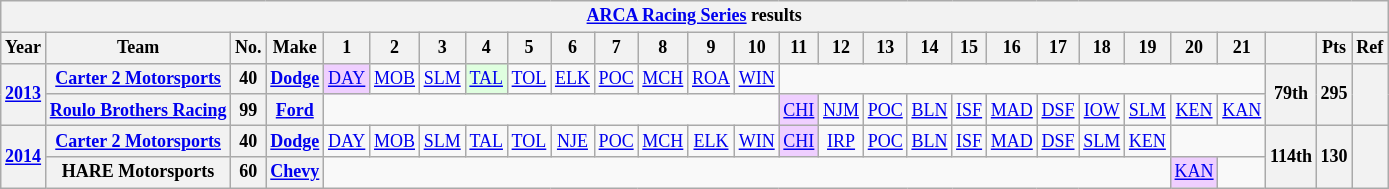<table class="wikitable" style="text-align:center; font-size:75%">
<tr>
<th colspan=48><a href='#'>ARCA Racing Series</a> results</th>
</tr>
<tr>
<th>Year</th>
<th>Team</th>
<th>No.</th>
<th>Make</th>
<th>1</th>
<th>2</th>
<th>3</th>
<th>4</th>
<th>5</th>
<th>6</th>
<th>7</th>
<th>8</th>
<th>9</th>
<th>10</th>
<th>11</th>
<th>12</th>
<th>13</th>
<th>14</th>
<th>15</th>
<th>16</th>
<th>17</th>
<th>18</th>
<th>19</th>
<th>20</th>
<th>21</th>
<th></th>
<th>Pts</th>
<th>Ref</th>
</tr>
<tr>
<th rowspan=2><a href='#'>2013</a></th>
<th><a href='#'>Carter 2 Motorsports</a></th>
<th>40</th>
<th><a href='#'>Dodge</a></th>
<td style="background:#EFCFFF;"><a href='#'>DAY</a><br></td>
<td><a href='#'>MOB</a></td>
<td><a href='#'>SLM</a></td>
<td style="background:#DFFFDF;"><a href='#'>TAL</a><br></td>
<td><a href='#'>TOL</a></td>
<td><a href='#'>ELK</a></td>
<td><a href='#'>POC</a></td>
<td><a href='#'>MCH</a></td>
<td><a href='#'>ROA</a></td>
<td><a href='#'>WIN</a></td>
<td colspan=11></td>
<th rowspan=2>79th</th>
<th rowspan=2>295</th>
<th rowspan=2></th>
</tr>
<tr>
<th><a href='#'>Roulo Brothers Racing</a></th>
<th>99</th>
<th><a href='#'>Ford</a></th>
<td colspan=10></td>
<td style="background:#EFCFFF;"><a href='#'>CHI</a><br></td>
<td><a href='#'>NJM</a></td>
<td><a href='#'>POC</a></td>
<td><a href='#'>BLN</a></td>
<td><a href='#'>ISF</a></td>
<td><a href='#'>MAD</a></td>
<td><a href='#'>DSF</a></td>
<td><a href='#'>IOW</a></td>
<td><a href='#'>SLM</a></td>
<td><a href='#'>KEN</a></td>
<td><a href='#'>KAN</a></td>
</tr>
<tr>
<th rowspan=2><a href='#'>2014</a></th>
<th><a href='#'>Carter 2 Motorsports</a></th>
<th>40</th>
<th><a href='#'>Dodge</a></th>
<td><a href='#'>DAY</a></td>
<td><a href='#'>MOB</a></td>
<td><a href='#'>SLM</a></td>
<td><a href='#'>TAL</a></td>
<td><a href='#'>TOL</a></td>
<td><a href='#'>NJE</a></td>
<td><a href='#'>POC</a></td>
<td><a href='#'>MCH</a></td>
<td><a href='#'>ELK</a></td>
<td><a href='#'>WIN</a></td>
<td style="background:#EFCFFF;"><a href='#'>CHI</a><br></td>
<td><a href='#'>IRP</a></td>
<td><a href='#'>POC</a></td>
<td><a href='#'>BLN</a></td>
<td><a href='#'>ISF</a></td>
<td><a href='#'>MAD</a></td>
<td><a href='#'>DSF</a></td>
<td><a href='#'>SLM</a></td>
<td><a href='#'>KEN</a></td>
<td colspan=2></td>
<th rowspan=2>114th</th>
<th rowspan=2>130</th>
<th rowspan=2></th>
</tr>
<tr>
<th>HARE Motorsports</th>
<th>60</th>
<th><a href='#'>Chevy</a></th>
<td colspan=19></td>
<td style="background:#EFCFFF;"><a href='#'>KAN</a><br></td>
<td></td>
</tr>
</table>
